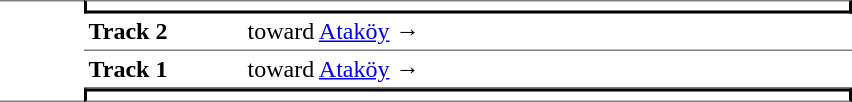<table cellspacing=0 cellpadding=3>
<tr>
<td style="border-top:solid 1px gray;border-bottom:solid 1px gray;vertical-align:top;" width=50 rowspan=4></td>
<td style="border-top:solid 1px gray;border-right:solid 2px black;border-left:solid 2px black;border-bottom:solid 2px black;text-align:center;" colspan=2></td>
</tr>
<tr>
<td style="border-bottom:solid 1px gray;" width=100><strong>Track 2</strong></td>
<td style="border-bottom:solid 1px gray;" width=400> toward <a href='#'>Ataköy</a> →</td>
</tr>
<tr>
<td style="border-bottom:solid 1px gray;"><strong>Track 1</strong></td>
<td style="border-bottom:solid 1px gray;"> toward <a href='#'>Ataköy</a> →</td>
</tr>
<tr>
<td style="border-bottom:solid 1px gray;border-top:solid 2px black;border-right:solid 2px black;border-left:solid 2px black;text-align:center;" colspan=2></td>
</tr>
</table>
